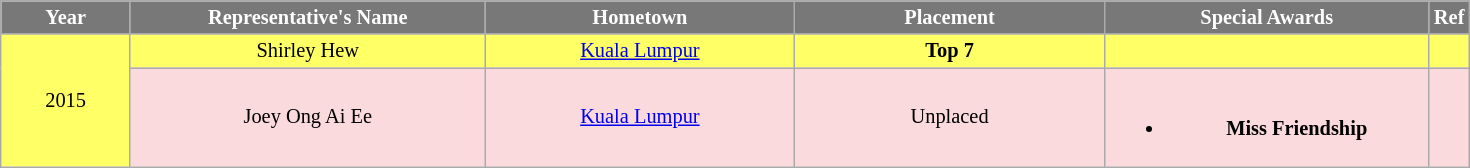<table class="wikitable sortable" style="font-size: 85%; text-align:center">
<tr>
<th width="80" style="background-color:#787878;color:#FFFFFF;">Year</th>
<th width="230" style="background-color:#787878;color:#FFFFFF;">Representative's Name</th>
<th width="200" style="background-color:#787878;color:#FFFFFF;">Hometown</th>
<th width="200" style="background-color:#787878;color:#FFFFFF;">Placement</th>
<th width="210" style="background-color:#787878;color:#FFFFFF;">Special Awards</th>
<th width="8" style="background-color:#787878;color:#FFFFFF;">Ref</th>
</tr>
<tr style="background-color:#FFFF66">
<td rowspan="2">2015</td>
<td>Shirley Hew</td>
<td><a href='#'>Kuala Lumpur</a></td>
<td><strong>Top 7</strong></td>
<td></td>
<td></td>
</tr>
<tr style="background-color:#FADADD;: bold">
<td>Joey Ong Ai Ee</td>
<td><a href='#'>Kuala Lumpur</a></td>
<td>Unplaced</td>
<td><br><ul><li><strong>Miss Friendship</strong></li></ul></td>
<td></td>
</tr>
</table>
